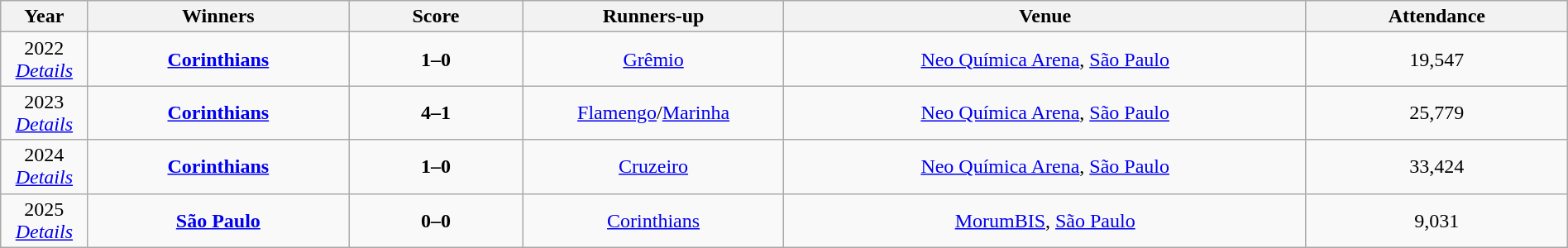<table class="wikitable" style="text-align:center; width:100%">
<tr>
<th width=5%>Year</th>
<th width=15%>Winners</th>
<th width=10%>Score</th>
<th width=15%>Runners-up</th>
<th width=30%>Venue</th>
<th width=15%>Attendance</th>
</tr>
<tr>
<td>2022<br> <em><a href='#'>Details</a></em></td>
<td> <strong><a href='#'>Corinthians</a></strong></td>
<td><strong>1–0</strong></td>
<td> <a href='#'>Grêmio</a></td>
<td><a href='#'>Neo Química Arena</a>, <a href='#'>São Paulo</a></td>
<td>19,547</td>
</tr>
<tr>
<td>2023<br> <em><a href='#'>Details</a></em></td>
<td> <strong><a href='#'>Corinthians</a></strong></td>
<td><strong>4–1</strong></td>
<td> <a href='#'>Flamengo</a>/<a href='#'>Marinha</a></td>
<td><a href='#'>Neo Química Arena</a>, <a href='#'>São Paulo</a></td>
<td>25,779</td>
</tr>
<tr>
<td>2024<br> <em><a href='#'>Details</a></em></td>
<td> <strong><a href='#'>Corinthians</a></strong></td>
<td><strong>1–0</strong></td>
<td> <a href='#'>Cruzeiro</a></td>
<td><a href='#'>Neo Química Arena</a>, <a href='#'>São Paulo</a></td>
<td>33,424</td>
</tr>
<tr>
<td>2025<br> <em><a href='#'>Details</a></em></td>
<td> <strong><a href='#'>São Paulo</a></strong></td>
<td><strong>0–0 </strong></td>
<td> <a href='#'>Corinthians</a></td>
<td><a href='#'>MorumBIS</a>, <a href='#'>São Paulo</a></td>
<td>9,031</td>
</tr>
</table>
